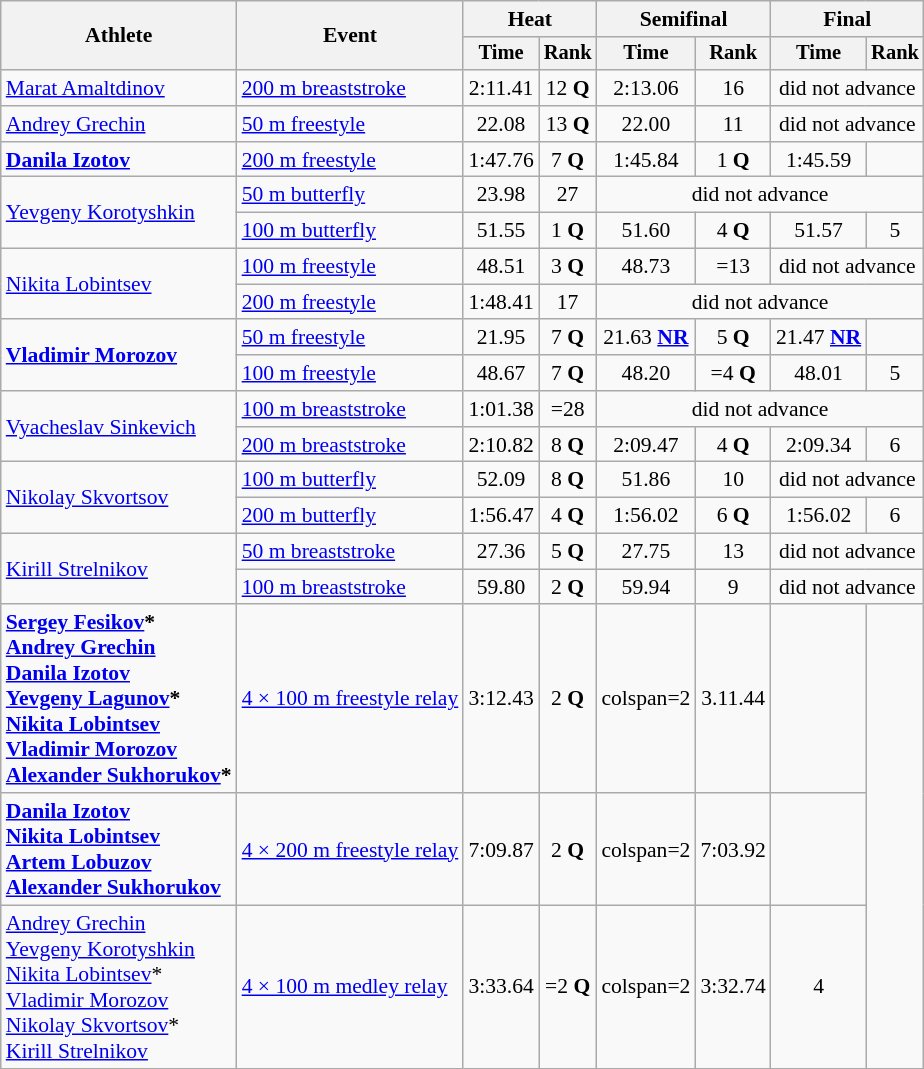<table class=wikitable style="font-size:90%">
<tr>
<th rowspan="2">Athlete</th>
<th rowspan="2">Event</th>
<th colspan="2">Heat</th>
<th colspan="2">Semifinal</th>
<th colspan="2">Final</th>
</tr>
<tr style="font-size:95%">
<th>Time</th>
<th>Rank</th>
<th>Time</th>
<th>Rank</th>
<th>Time</th>
<th>Rank</th>
</tr>
<tr align=center>
<td align=left><a href='#'>Marat Amaltdinov</a></td>
<td align=left><a href='#'>200 m breaststroke</a></td>
<td>2:11.41</td>
<td>12 <strong>Q</strong></td>
<td>2:13.06</td>
<td>16</td>
<td colspan=2>did not advance</td>
</tr>
<tr align=center>
<td align=left><a href='#'>Andrey Grechin</a></td>
<td align=left><a href='#'>50 m freestyle</a></td>
<td>22.08</td>
<td>13 <strong>Q</strong></td>
<td>22.00</td>
<td>11</td>
<td colspan=2>did not advance</td>
</tr>
<tr align=center>
<td align=left><strong><a href='#'>Danila Izotov</a></strong></td>
<td align=left><a href='#'>200 m freestyle</a></td>
<td>1:47.76</td>
<td>7 <strong>Q</strong></td>
<td>1:45.84</td>
<td>1 <strong>Q</strong></td>
<td>1:45.59</td>
<td></td>
</tr>
<tr align=center>
<td align=left rowspan=2><a href='#'>Yevgeny Korotyshkin</a></td>
<td align=left><a href='#'>50 m butterfly</a></td>
<td>23.98</td>
<td>27</td>
<td colspan=4>did not advance</td>
</tr>
<tr align=center>
<td align=left><a href='#'>100 m butterfly</a></td>
<td>51.55</td>
<td>1 <strong>Q</strong></td>
<td>51.60</td>
<td>4 <strong>Q</strong></td>
<td>51.57</td>
<td>5</td>
</tr>
<tr align=center>
<td align=left rowspan=2><a href='#'>Nikita Lobintsev</a></td>
<td align=left><a href='#'>100 m freestyle</a></td>
<td>48.51</td>
<td>3 <strong>Q</strong></td>
<td>48.73</td>
<td>=13</td>
<td colspan=2>did not advance</td>
</tr>
<tr align=center>
<td align=left><a href='#'>200 m freestyle</a></td>
<td>1:48.41</td>
<td>17</td>
<td colspan=4>did not advance</td>
</tr>
<tr align=center>
<td align=left rowspan=2><strong><a href='#'>Vladimir Morozov</a></strong></td>
<td align=left><a href='#'>50 m freestyle</a></td>
<td>21.95</td>
<td>7 <strong>Q</strong></td>
<td>21.63 <strong><a href='#'>NR</a></strong></td>
<td>5 <strong>Q</strong></td>
<td>21.47 <strong><a href='#'>NR</a></strong></td>
<td></td>
</tr>
<tr align=center>
<td align=left><a href='#'>100 m freestyle</a></td>
<td>48.67</td>
<td>7 <strong>Q</strong></td>
<td>48.20</td>
<td>=4 <strong>Q</strong></td>
<td>48.01</td>
<td>5</td>
</tr>
<tr align=center>
<td align=left rowspan=2><a href='#'>Vyacheslav Sinkevich</a></td>
<td align=left><a href='#'>100 m breaststroke</a></td>
<td>1:01.38</td>
<td>=28</td>
<td colspan=4>did not advance</td>
</tr>
<tr align=center>
<td align=left><a href='#'>200 m breaststroke</a></td>
<td>2:10.82</td>
<td>8 <strong>Q</strong></td>
<td>2:09.47</td>
<td>4 <strong>Q</strong></td>
<td>2:09.34</td>
<td>6</td>
</tr>
<tr align=center>
<td align=left rowspan=2><a href='#'>Nikolay Skvortsov</a></td>
<td align=left><a href='#'>100 m butterfly</a></td>
<td>52.09</td>
<td>8 <strong>Q</strong></td>
<td>51.86</td>
<td>10</td>
<td colspan=2>did not advance</td>
</tr>
<tr align=center>
<td align=left><a href='#'>200 m butterfly</a></td>
<td>1:56.47</td>
<td>4 <strong>Q</strong></td>
<td>1:56.02</td>
<td>6 <strong>Q</strong></td>
<td>1:56.02</td>
<td>6</td>
</tr>
<tr align=center>
<td align=left rowspan=2><a href='#'>Kirill Strelnikov</a></td>
<td align=left><a href='#'>50 m breaststroke</a></td>
<td>27.36</td>
<td>5 <strong>Q</strong></td>
<td>27.75</td>
<td>13</td>
<td colspan=2>did not advance</td>
</tr>
<tr align=center>
<td align=left><a href='#'>100 m breaststroke</a></td>
<td>59.80</td>
<td>2 <strong>Q</strong></td>
<td>59.94</td>
<td>9</td>
<td colspan=2>did not advance</td>
</tr>
<tr align=center>
<td align=left><strong><a href='#'>Sergey Fesikov</a>*<br><a href='#'>Andrey Grechin</a><br><a href='#'>Danila Izotov</a><br><a href='#'>Yevgeny Lagunov</a>*<br><a href='#'>Nikita Lobintsev</a><br><a href='#'>Vladimir Morozov</a><br><a href='#'>Alexander Sukhorukov</a>*</strong></td>
<td align=left><a href='#'>4 × 100 m freestyle relay</a></td>
<td>3:12.43</td>
<td>2 <strong>Q</strong></td>
<td>colspan=2 </td>
<td>3.11.44</td>
<td></td>
</tr>
<tr align=center>
<td align=left><strong><a href='#'>Danila Izotov</a><br><a href='#'>Nikita Lobintsev</a><br><a href='#'>Artem Lobuzov</a><br><a href='#'>Alexander Sukhorukov</a></strong></td>
<td align=left><a href='#'>4 × 200 m freestyle relay</a></td>
<td>7:09.87</td>
<td>2 <strong>Q</strong></td>
<td>colspan=2 </td>
<td>7:03.92</td>
<td></td>
</tr>
<tr align=center>
<td align=left><a href='#'>Andrey Grechin</a><br><a href='#'>Yevgeny Korotyshkin</a><br><a href='#'>Nikita Lobintsev</a>*<br><a href='#'>Vladimir Morozov</a><br><a href='#'>Nikolay Skvortsov</a>*<br><a href='#'>Kirill Strelnikov</a></td>
<td align=left><a href='#'>4 × 100 m medley relay</a></td>
<td>3:33.64</td>
<td>=2 <strong>Q</strong></td>
<td>colspan=2 </td>
<td>3:32.74</td>
<td>4</td>
</tr>
</table>
